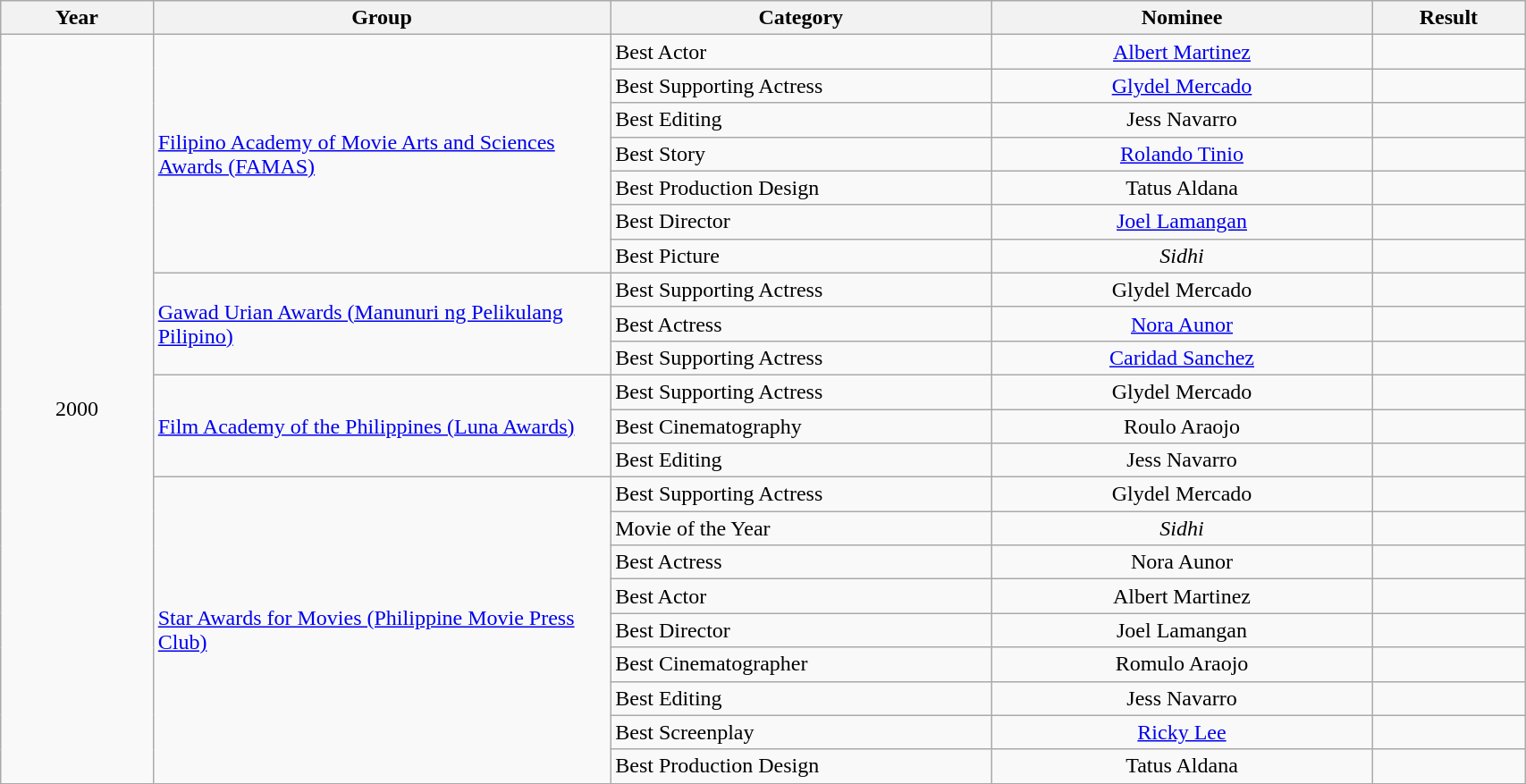<table | width="90%" class="wikitable sortable">
<tr>
<th width="10%">Year</th>
<th width="30%">Group</th>
<th width="25%">Category</th>
<th width="25%">Nominee</th>
<th width="10%">Result</th>
</tr>
<tr>
<td rowspan="22" align="center">2000</td>
<td rowspan="7" align="left"><a href='#'>Filipino Academy of Movie Arts and Sciences Awards (FAMAS)</a></td>
<td align="left">Best Actor</td>
<td align="center"><a href='#'>Albert Martinez</a></td>
<td></td>
</tr>
<tr>
<td align="left">Best Supporting Actress</td>
<td align="center"><a href='#'>Glydel Mercado</a></td>
<td></td>
</tr>
<tr>
<td align="left">Best Editing</td>
<td align="center">Jess Navarro</td>
<td></td>
</tr>
<tr>
<td align="left">Best Story</td>
<td align="center"><a href='#'>Rolando Tinio</a></td>
<td></td>
</tr>
<tr>
<td align="left">Best Production Design</td>
<td align="center">Tatus Aldana</td>
<td></td>
</tr>
<tr>
<td align="left">Best Director</td>
<td align="center"><a href='#'>Joel Lamangan</a></td>
<td></td>
</tr>
<tr>
<td align="left">Best Picture</td>
<td align="center"><em>Sidhi</em></td>
<td></td>
</tr>
<tr>
<td rowspan="3" align="left"><a href='#'>Gawad Urian Awards (Manunuri ng Pelikulang Pilipino)</a></td>
<td align="left">Best Supporting Actress</td>
<td align="center">Glydel Mercado</td>
<td></td>
</tr>
<tr>
<td align="left">Best Actress</td>
<td align="center"><a href='#'>Nora Aunor</a></td>
<td></td>
</tr>
<tr>
<td align="left">Best Supporting Actress</td>
<td align="center"><a href='#'>Caridad Sanchez</a></td>
<td></td>
</tr>
<tr>
<td rowspan="3" align="left"><a href='#'>Film Academy of the Philippines (Luna Awards)</a></td>
<td align="left">Best Supporting Actress</td>
<td align="center">Glydel Mercado</td>
<td></td>
</tr>
<tr>
<td align="left">Best Cinematography</td>
<td align="center">Roulo Araojo</td>
<td></td>
</tr>
<tr>
<td align="left">Best Editing</td>
<td align="center">Jess Navarro</td>
<td></td>
</tr>
<tr>
<td rowspan="9" align="left"><a href='#'>Star Awards for Movies (Philippine Movie Press Club)</a></td>
<td align="left">Best Supporting Actress</td>
<td align="center">Glydel Mercado</td>
<td></td>
</tr>
<tr>
<td align="left">Movie of the Year</td>
<td align="center"><em>Sidhi</em></td>
<td></td>
</tr>
<tr>
<td align="left">Best Actress</td>
<td align="center">Nora Aunor</td>
<td></td>
</tr>
<tr>
<td align="left">Best Actor</td>
<td align="center">Albert Martinez</td>
<td></td>
</tr>
<tr>
<td align="left">Best Director</td>
<td align="center">Joel Lamangan</td>
<td></td>
</tr>
<tr>
<td align="left">Best Cinematographer</td>
<td align="center">Romulo Araojo</td>
<td></td>
</tr>
<tr>
<td align="left">Best Editing</td>
<td align="center">Jess Navarro</td>
<td></td>
</tr>
<tr>
<td align="left">Best Screenplay</td>
<td align="center"><a href='#'>Ricky Lee</a></td>
<td></td>
</tr>
<tr>
<td align="left">Best Production Design</td>
<td align="center">Tatus Aldana</td>
<td></td>
</tr>
</table>
